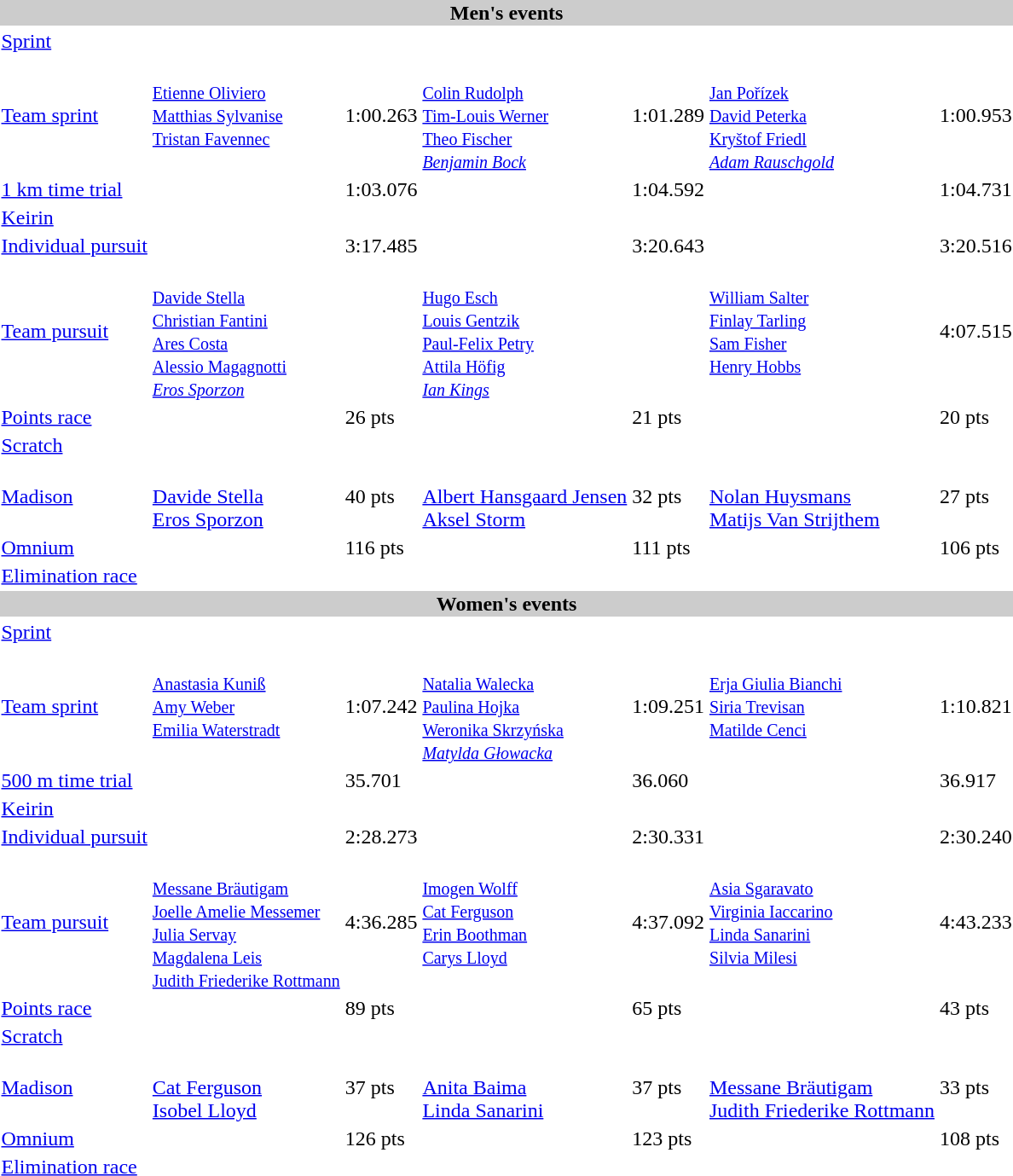<table>
<tr style="background:#ccc; width:100%;">
<td colspan=7 align=center><strong>Men's events</strong></td>
</tr>
<tr>
<td><a href='#'>Sprint</a></td>
<td colspan=2></td>
<td colspan=2></td>
<td colspan=2></td>
</tr>
<tr>
<td><a href='#'>Team sprint</a></td>
<td valign=top><small><br><a href='#'>Etienne Oliviero</a><br><a href='#'>Matthias Sylvanise</a><br><a href='#'>Tristan Favennec</a></small></td>
<td>1:00.263</td>
<td valign=top><small><br><a href='#'>Colin Rudolph</a><br><a href='#'>Tim-Louis Werner</a><br><a href='#'>Theo Fischer</a><br><em><a href='#'>Benjamin Bock</a></em></small></td>
<td>1:01.289</td>
<td valign=top><small><br><a href='#'>Jan Pořízek</a><br><a href='#'>David Peterka</a><br><a href='#'>Kryštof Friedl</a><br><em><a href='#'>Adam Rauschgold</a></em></small></td>
<td>1:00.953</td>
</tr>
<tr>
<td><a href='#'>1 km time trial</a></td>
<td></td>
<td>1:03.076</td>
<td></td>
<td>1:04.592</td>
<td></td>
<td>1:04.731</td>
</tr>
<tr>
<td><a href='#'>Keirin</a></td>
<td colspan=2></td>
<td colspan=2></td>
<td colspan=2></td>
</tr>
<tr>
<td><a href='#'>Individual pursuit</a></td>
<td></td>
<td>3:17.485</td>
<td></td>
<td>3:20.643</td>
<td></td>
<td>3:20.516</td>
</tr>
<tr>
<td><a href='#'>Team pursuit</a></td>
<td valign=top><br><small><a href='#'>Davide Stella</a><br><a href='#'>Christian Fantini</a><br><a href='#'>Ares Costa</a><br><a href='#'>Alessio Magagnotti</a><br><em><a href='#'>Eros Sporzon</a></em></small></td>
<td></td>
<td valign=top><br><small><a href='#'>Hugo Esch</a><br><a href='#'>Louis Gentzik</a><br><a href='#'>Paul-Felix Petry</a><br><a href='#'>Attila Höfig</a><br><em><a href='#'>Ian Kings</a></em></small></td>
<td></td>
<td valign=top><br><small><a href='#'>William Salter</a><br><a href='#'>Finlay Tarling</a><br><a href='#'>Sam Fisher</a><br><a href='#'>Henry Hobbs</a></small></td>
<td>4:07.515</td>
</tr>
<tr>
<td><a href='#'>Points race</a></td>
<td></td>
<td>26 pts</td>
<td></td>
<td>21 pts</td>
<td></td>
<td>20 pts</td>
</tr>
<tr>
<td><a href='#'>Scratch</a></td>
<td colspan=2></td>
<td colspan=2></td>
<td colspan=2></td>
</tr>
<tr>
<td><a href='#'>Madison</a></td>
<td><br><a href='#'>Davide Stella</a><br><a href='#'>Eros Sporzon</a></td>
<td>40 pts</td>
<td><br><a href='#'>Albert Hansgaard Jensen</a><br><a href='#'>Aksel Storm</a></td>
<td>32 pts</td>
<td><br><a href='#'>Nolan Huysmans</a><br><a href='#'>Matijs Van Strijthem</a></td>
<td>27 pts</td>
</tr>
<tr>
<td><a href='#'>Omnium</a></td>
<td></td>
<td>116 pts</td>
<td></td>
<td>111 pts</td>
<td></td>
<td>106 pts</td>
</tr>
<tr>
<td><a href='#'>Elimination race</a></td>
<td colspan=2></td>
<td colspan=2></td>
<td colspan=2></td>
</tr>
<tr style="background:#ccc; width:100%;">
<td colspan=7 align=center><strong>Women's events</strong></td>
</tr>
<tr>
<td><a href='#'>Sprint</a></td>
<td colspan=2></td>
<td colspan=2></td>
<td colspan=2></td>
</tr>
<tr>
<td><a href='#'>Team sprint</a></td>
<td valign=top><small><br><a href='#'>Anastasia Kuniß</a><br><a href='#'>Amy Weber</a><br><a href='#'>Emilia Waterstradt</a></small></td>
<td>1:07.242</td>
<td valign=top><small><br><a href='#'>Natalia Walecka</a><br><a href='#'>Paulina Hojka</a><br><a href='#'>Weronika Skrzyńska</a><br><em><a href='#'>Matylda Głowacka</a></em></small></td>
<td>1:09.251</td>
<td valign=top><small><br><a href='#'>Erja Giulia Bianchi</a><br><a href='#'>Siria Trevisan</a><br><a href='#'>Matilde Cenci</a></small></td>
<td>1:10.821</td>
</tr>
<tr>
<td><a href='#'>500 m time trial</a></td>
<td></td>
<td>35.701</td>
<td></td>
<td>36.060</td>
<td></td>
<td>36.917</td>
</tr>
<tr>
<td><a href='#'>Keirin</a></td>
<td colspan=2></td>
<td colspan=2></td>
<td colspan=2></td>
</tr>
<tr>
<td><a href='#'>Individual pursuit</a></td>
<td></td>
<td>2:28.273</td>
<td></td>
<td>2:30.331</td>
<td></td>
<td>2:30.240</td>
</tr>
<tr>
<td><a href='#'>Team pursuit</a></td>
<td valign=top><br><small><a href='#'>Messane Bräutigam</a><br><a href='#'>Joelle Amelie Messemer</a><br><a href='#'>Julia Servay</a><br><a href='#'>Magdalena Leis</a><br><a href='#'>Judith Friederike Rottmann</a></small></td>
<td>4:36.285</td>
<td valign=top><br><small><a href='#'>Imogen Wolff</a><br><a href='#'>Cat Ferguson</a><br><a href='#'>Erin Boothman</a><br><a href='#'>Carys Lloyd</a></small></td>
<td>4:37.092</td>
<td valign=top><br><small><a href='#'>Asia Sgaravato</a><br><a href='#'>Virginia Iaccarino</a><br><a href='#'>Linda Sanarini</a><br><a href='#'>Silvia Milesi</a></small></td>
<td>4:43.233</td>
</tr>
<tr>
<td><a href='#'>Points race</a></td>
<td></td>
<td>89 pts</td>
<td></td>
<td>65 pts</td>
<td></td>
<td>43 pts</td>
</tr>
<tr>
<td><a href='#'>Scratch</a></td>
<td colspan=2></td>
<td colspan=2></td>
<td colspan=2></td>
</tr>
<tr>
<td><a href='#'>Madison</a></td>
<td><br><a href='#'>Cat Ferguson</a><br><a href='#'>Isobel Lloyd</a></td>
<td>37 pts</td>
<td><br><a href='#'>Anita Baima</a><br><a href='#'>Linda Sanarini</a></td>
<td>37 pts</td>
<td><br><a href='#'>Messane Bräutigam</a><br><a href='#'>Judith Friederike Rottmann</a></td>
<td>33 pts</td>
</tr>
<tr>
<td><a href='#'>Omnium</a></td>
<td></td>
<td>126 pts</td>
<td></td>
<td>123 pts</td>
<td></td>
<td>108 pts</td>
</tr>
<tr>
<td><a href='#'>Elimination race</a></td>
<td colspan=2></td>
<td colspan=2></td>
<td colspan=2></td>
</tr>
</table>
